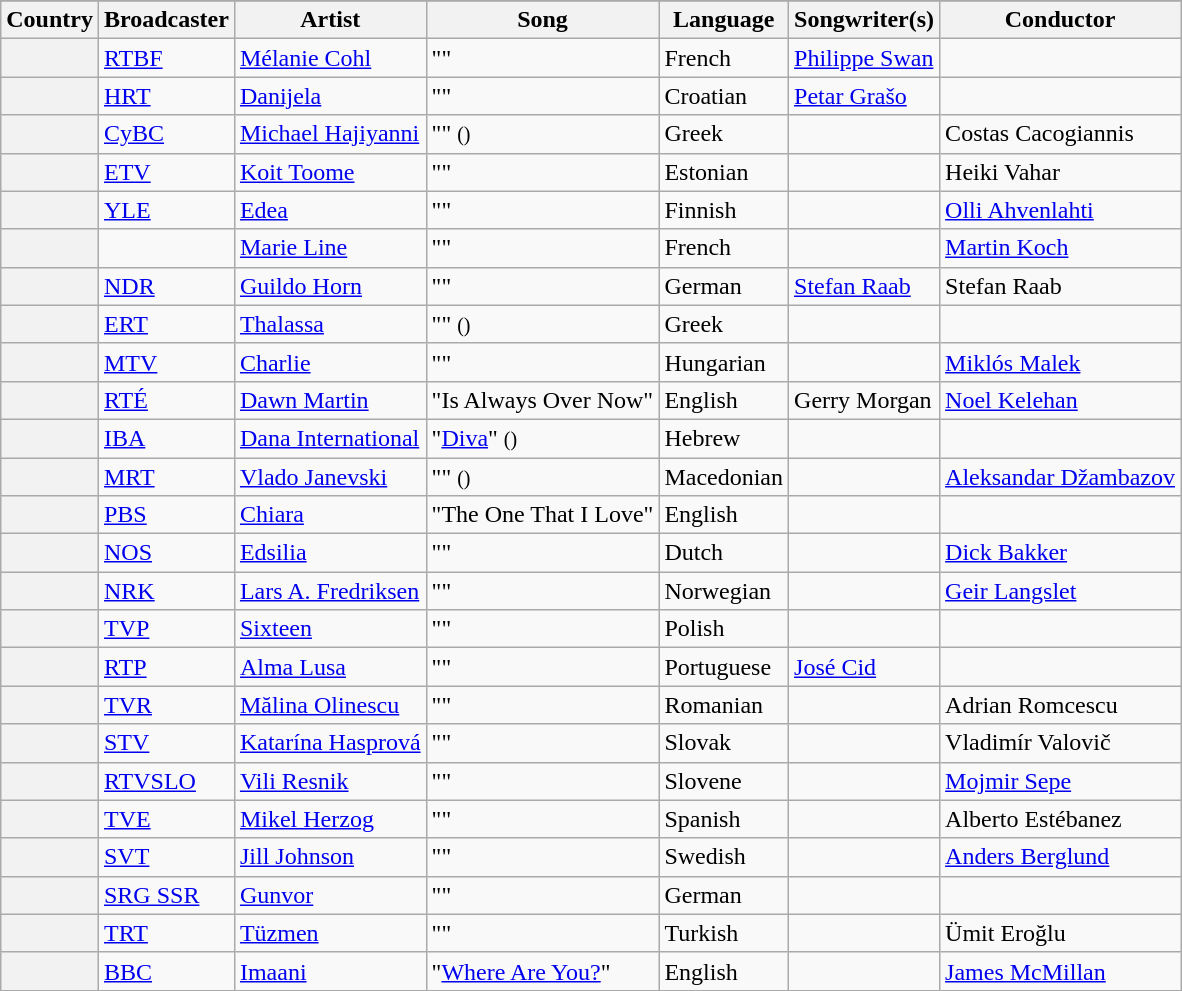<table class="wikitable plainrowheaders sticky-header">
<tr>
</tr>
<tr>
<th scope="col">Country</th>
<th scope="col">Broadcaster</th>
<th scope="col">Artist</th>
<th scope="col">Song</th>
<th scope="col">Language</th>
<th scope="col">Songwriter(s)</th>
<th scope="col">Conductor</th>
</tr>
<tr>
<th scope="row"></th>
<td><a href='#'>RTBF</a></td>
<td><a href='#'>Mélanie Cohl</a></td>
<td>""</td>
<td>French</td>
<td><a href='#'>Philippe Swan</a></td>
<td></td>
</tr>
<tr>
<th scope="row"></th>
<td><a href='#'>HRT</a></td>
<td><a href='#'>Danijela</a></td>
<td>""</td>
<td>Croatian</td>
<td><a href='#'>Petar Grašo</a></td>
<td></td>
</tr>
<tr>
<th scope="row"></th>
<td><a href='#'>CyBC</a></td>
<td><a href='#'>Michael Hajiyanni</a></td>
<td>"" <small>()</small></td>
<td>Greek</td>
<td></td>
<td>Costas Cacogiannis</td>
</tr>
<tr>
<th scope="row"></th>
<td><a href='#'>ETV</a></td>
<td><a href='#'>Koit Toome</a></td>
<td>""</td>
<td>Estonian</td>
<td></td>
<td>Heiki Vahar</td>
</tr>
<tr>
<th scope="row"></th>
<td><a href='#'>YLE</a></td>
<td><a href='#'>Edea</a></td>
<td>""</td>
<td>Finnish</td>
<td></td>
<td><a href='#'>Olli Ahvenlahti</a></td>
</tr>
<tr>
<th scope="row"></th>
<td></td>
<td><a href='#'>Marie Line</a></td>
<td>""</td>
<td>French</td>
<td></td>
<td><a href='#'>Martin Koch</a></td>
</tr>
<tr>
<th scope="row"></th>
<td><a href='#'>NDR</a></td>
<td><a href='#'>Guildo Horn</a></td>
<td>""</td>
<td>German</td>
<td><a href='#'>Stefan Raab</a></td>
<td>Stefan Raab</td>
</tr>
<tr>
<th scope="row"></th>
<td><a href='#'>ERT</a></td>
<td><a href='#'><span>Thalassa</span></a></td>
<td>"" <small>()</small></td>
<td>Greek</td>
<td></td>
<td></td>
</tr>
<tr>
<th scope="row"></th>
<td><a href='#'>MTV</a></td>
<td><a href='#'>Charlie</a></td>
<td>""</td>
<td>Hungarian</td>
<td></td>
<td><a href='#'>Miklós Malek</a></td>
</tr>
<tr>
<th scope="row"></th>
<td><a href='#'>RTÉ</a></td>
<td><a href='#'>Dawn Martin</a></td>
<td>"Is Always Over Now"</td>
<td>English</td>
<td>Gerry Morgan</td>
<td><a href='#'>Noel Kelehan</a></td>
</tr>
<tr>
<th scope="row"></th>
<td><a href='#'>IBA</a></td>
<td><a href='#'>Dana International</a></td>
<td>"<a href='#'>Diva</a>" <small>()</small></td>
<td>Hebrew</td>
<td></td>
<td></td>
</tr>
<tr>
<th scope="row"></th>
<td><a href='#'>MRT</a></td>
<td><a href='#'>Vlado Janevski</a></td>
<td>"" <small>()</small></td>
<td>Macedonian</td>
<td></td>
<td><a href='#'>Aleksandar Džambazov</a></td>
</tr>
<tr>
<th scope="row"></th>
<td><a href='#'>PBS</a></td>
<td><a href='#'>Chiara</a></td>
<td>"The One That I Love"</td>
<td>English</td>
<td></td>
<td></td>
</tr>
<tr>
<th scope="row"></th>
<td><a href='#'>NOS</a></td>
<td><a href='#'>Edsilia</a></td>
<td>""</td>
<td>Dutch</td>
<td></td>
<td><a href='#'>Dick Bakker</a></td>
</tr>
<tr>
<th scope="row"></th>
<td><a href='#'>NRK</a></td>
<td><a href='#'>Lars A. Fredriksen</a></td>
<td>""</td>
<td>Norwegian</td>
<td></td>
<td><a href='#'>Geir Langslet</a></td>
</tr>
<tr>
<th scope="row"></th>
<td><a href='#'>TVP</a></td>
<td><a href='#'>Sixteen</a></td>
<td>""</td>
<td>Polish</td>
<td></td>
<td></td>
</tr>
<tr>
<th scope="row"></th>
<td><a href='#'>RTP</a></td>
<td><a href='#'>Alma Lusa</a></td>
<td>""</td>
<td>Portuguese</td>
<td><a href='#'>José Cid</a></td>
<td></td>
</tr>
<tr>
<th scope="row"></th>
<td><a href='#'>TVR</a></td>
<td><a href='#'>Mălina Olinescu</a></td>
<td>""</td>
<td>Romanian</td>
<td></td>
<td>Adrian Romcescu</td>
</tr>
<tr>
<th scope="row"></th>
<td><a href='#'>STV</a></td>
<td><a href='#'>Katarína Hasprová</a></td>
<td>""</td>
<td>Slovak</td>
<td></td>
<td>Vladimír Valovič</td>
</tr>
<tr>
<th scope="row"></th>
<td><a href='#'>RTVSLO</a></td>
<td><a href='#'>Vili Resnik</a></td>
<td>""</td>
<td>Slovene</td>
<td></td>
<td><a href='#'>Mojmir Sepe</a></td>
</tr>
<tr>
<th scope="row"></th>
<td><a href='#'>TVE</a></td>
<td><a href='#'>Mikel Herzog</a></td>
<td>""</td>
<td>Spanish</td>
<td></td>
<td>Alberto Estébanez</td>
</tr>
<tr>
<th scope="row"></th>
<td><a href='#'>SVT</a></td>
<td><a href='#'>Jill Johnson</a></td>
<td>""</td>
<td>Swedish</td>
<td></td>
<td><a href='#'>Anders Berglund</a></td>
</tr>
<tr>
<th scope="row"></th>
<td><a href='#'>SRG SSR</a></td>
<td><a href='#'>Gunvor</a></td>
<td>""</td>
<td>German</td>
<td></td>
<td></td>
</tr>
<tr>
<th scope="row"></th>
<td><a href='#'>TRT</a></td>
<td><a href='#'>Tüzmen</a></td>
<td>""</td>
<td>Turkish</td>
<td></td>
<td>Ümit Eroğlu</td>
</tr>
<tr>
<th scope="row"></th>
<td><a href='#'>BBC</a></td>
<td><a href='#'>Imaani</a></td>
<td>"<a href='#'>Where Are You?</a>"</td>
<td>English</td>
<td></td>
<td><a href='#'>James McMillan</a></td>
</tr>
</table>
